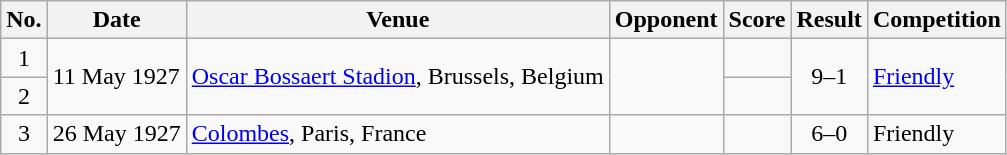<table class="wikitable sortable">
<tr>
<th scope="col">No.</th>
<th scope="col">Date</th>
<th scope="col">Venue</th>
<th scope="col">Opponent</th>
<th scope="col">Score</th>
<th scope="col">Result</th>
<th scope="col">Competition</th>
</tr>
<tr>
<td style="text-align:center">1</td>
<td rowspan="2">11 May 1927</td>
<td rowspan="2"><a href='#'>Oscar Bossaert Stadion</a>, Brussels, Belgium</td>
<td rowspan="2"></td>
<td></td>
<td rowspan="2" style="text-align:center">9–1</td>
<td rowspan="2"><a href='#'>Friendly</a></td>
</tr>
<tr>
<td style="text-align:center">2</td>
<td></td>
</tr>
<tr>
<td style="text-align:center">3</td>
<td>26 May 1927</td>
<td><a href='#'>Colombes</a>, Paris, France</td>
<td></td>
<td></td>
<td style="text-align:center">6–0</td>
<td>Friendly</td>
</tr>
</table>
